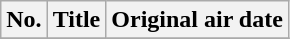<table class="wikitable plainrowheaders">
<tr>
<th>No.</th>
<th>Title</th>
<th>Original air date</th>
</tr>
<tr>
</tr>
</table>
